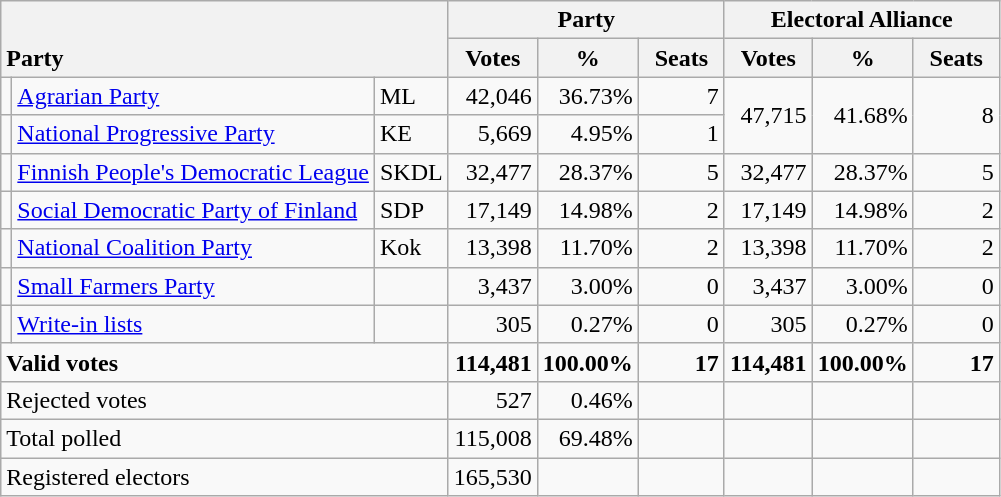<table class="wikitable" border="1" style="text-align:right;">
<tr>
<th style="text-align:left;" valign=bottom rowspan=2 colspan=3>Party</th>
<th colspan=3>Party</th>
<th colspan=3>Electoral Alliance</th>
</tr>
<tr>
<th align=center valign=bottom width="50">Votes</th>
<th align=center valign=bottom width="50">%</th>
<th align=center valign=bottom width="50">Seats</th>
<th align=center valign=bottom width="50">Votes</th>
<th align=center valign=bottom width="50">%</th>
<th align=center valign=bottom width="50">Seats</th>
</tr>
<tr>
<td></td>
<td align=left><a href='#'>Agrarian Party</a></td>
<td align=left>ML</td>
<td>42,046</td>
<td>36.73%</td>
<td>7</td>
<td rowspan=2>47,715</td>
<td rowspan=2>41.68%</td>
<td rowspan=2>8</td>
</tr>
<tr>
<td></td>
<td align=left><a href='#'>National Progressive Party</a></td>
<td align=left>KE</td>
<td>5,669</td>
<td>4.95%</td>
<td>1</td>
</tr>
<tr>
<td></td>
<td align=left><a href='#'>Finnish People's Democratic League</a></td>
<td align=left>SKDL</td>
<td>32,477</td>
<td>28.37%</td>
<td>5</td>
<td>32,477</td>
<td>28.37%</td>
<td>5</td>
</tr>
<tr>
<td></td>
<td align=left style="white-space: nowrap;"><a href='#'>Social Democratic Party of Finland</a></td>
<td align=left>SDP</td>
<td>17,149</td>
<td>14.98%</td>
<td>2</td>
<td>17,149</td>
<td>14.98%</td>
<td>2</td>
</tr>
<tr>
<td></td>
<td align=left><a href='#'>National Coalition Party</a></td>
<td align=left>Kok</td>
<td>13,398</td>
<td>11.70%</td>
<td>2</td>
<td>13,398</td>
<td>11.70%</td>
<td>2</td>
</tr>
<tr>
<td></td>
<td align=left><a href='#'>Small Farmers Party</a></td>
<td align=left></td>
<td>3,437</td>
<td>3.00%</td>
<td>0</td>
<td>3,437</td>
<td>3.00%</td>
<td>0</td>
</tr>
<tr>
<td></td>
<td align=left><a href='#'>Write-in lists</a></td>
<td align=left></td>
<td>305</td>
<td>0.27%</td>
<td>0</td>
<td>305</td>
<td>0.27%</td>
<td>0</td>
</tr>
<tr style="font-weight:bold">
<td align=left colspan=3>Valid votes</td>
<td>114,481</td>
<td>100.00%</td>
<td>17</td>
<td>114,481</td>
<td>100.00%</td>
<td>17</td>
</tr>
<tr>
<td align=left colspan=3>Rejected votes</td>
<td>527</td>
<td>0.46%</td>
<td></td>
<td></td>
<td></td>
<td></td>
</tr>
<tr>
<td align=left colspan=3>Total polled</td>
<td>115,008</td>
<td>69.48%</td>
<td></td>
<td></td>
<td></td>
<td></td>
</tr>
<tr>
<td align=left colspan=3>Registered electors</td>
<td>165,530</td>
<td></td>
<td></td>
<td></td>
<td></td>
<td></td>
</tr>
</table>
